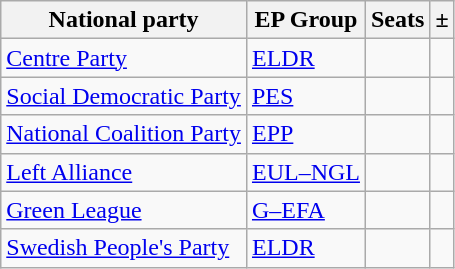<table class="wikitable">
<tr>
<th>National party</th>
<th>EP Group</th>
<th>Seats</th>
<th>±</th>
</tr>
<tr>
<td> <a href='#'>Centre Party</a></td>
<td> <a href='#'>ELDR</a></td>
<td></td>
<td></td>
</tr>
<tr>
<td> <a href='#'>Social Democratic Party</a></td>
<td> <a href='#'>PES</a></td>
<td></td>
<td></td>
</tr>
<tr>
<td> <a href='#'>National Coalition Party</a></td>
<td> <a href='#'>EPP</a></td>
<td></td>
<td></td>
</tr>
<tr>
<td> <a href='#'>Left Alliance</a></td>
<td> <a href='#'>EUL–NGL</a></td>
<td></td>
<td></td>
</tr>
<tr>
<td> <a href='#'>Green League</a></td>
<td> <a href='#'>G–EFA</a></td>
<td></td>
<td></td>
</tr>
<tr>
<td> <a href='#'>Swedish People's Party</a></td>
<td> <a href='#'>ELDR</a></td>
<td></td>
<td></td>
</tr>
</table>
